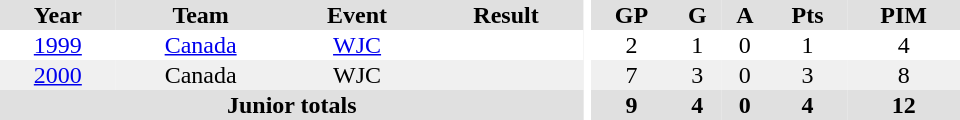<table border="0" cellpadding="1" cellspacing="0" ID="Table3" style="text-align:center; width:40em">
<tr ALIGN="center" bgcolor="#e0e0e0">
<th>Year</th>
<th>Team</th>
<th>Event</th>
<th>Result</th>
<th rowspan="99" bgcolor="#ffffff"></th>
<th>GP</th>
<th>G</th>
<th>A</th>
<th>Pts</th>
<th>PIM</th>
</tr>
<tr ALIGN="center">
<td><a href='#'>1999</a></td>
<td><a href='#'>Canada</a></td>
<td><a href='#'>WJC</a></td>
<td></td>
<td>2</td>
<td>1</td>
<td>0</td>
<td>1</td>
<td>4</td>
</tr>
<tr ALIGN="center" bgcolor="#f0f0f0">
<td><a href='#'>2000</a></td>
<td>Canada</td>
<td>WJC</td>
<td></td>
<td>7</td>
<td>3</td>
<td>0</td>
<td>3</td>
<td>8</td>
</tr>
<tr bgcolor="#e0e0e0">
<th colspan="4">Junior totals</th>
<th>9</th>
<th>4</th>
<th>0</th>
<th>4</th>
<th>12</th>
</tr>
</table>
